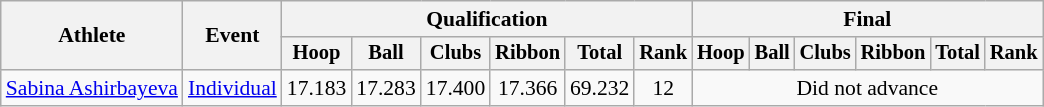<table class=wikitable style="font-size:90%">
<tr>
<th rowspan=2>Athlete</th>
<th rowspan=2>Event</th>
<th colspan=6>Qualification</th>
<th colspan=6>Final</th>
</tr>
<tr style="font-size:95%">
<th>Hoop</th>
<th>Ball</th>
<th>Clubs</th>
<th>Ribbon</th>
<th>Total</th>
<th>Rank</th>
<th>Hoop</th>
<th>Ball</th>
<th>Clubs</th>
<th>Ribbon</th>
<th>Total</th>
<th>Rank</th>
</tr>
<tr align=center>
<td align=left><a href='#'>Sabina Ashirbayeva</a></td>
<td align=left><a href='#'>Individual</a></td>
<td>17.183</td>
<td>17.283</td>
<td>17.400</td>
<td>17.366</td>
<td>69.232</td>
<td>12</td>
<td colspan=6>Did not advance</td>
</tr>
</table>
